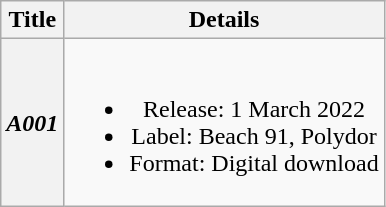<table class="wikitable plainrowheaders" style="text-align:center;" border="1">
<tr>
<th scope="col">Title</th>
<th scope="col">Details</th>
</tr>
<tr>
<th scope="row"><em>A001</em></th>
<td><br><ul><li>Release: 1 March 2022</li><li>Label: Beach 91, Polydor</li><li>Format: Digital download</li></ul></td>
</tr>
</table>
